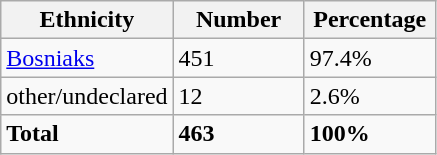<table class="wikitable">
<tr>
<th width="100px">Ethnicity</th>
<th width="80px">Number</th>
<th width="80px">Percentage</th>
</tr>
<tr>
<td><a href='#'>Bosniaks</a></td>
<td>451</td>
<td>97.4%</td>
</tr>
<tr>
<td>other/undeclared</td>
<td>12</td>
<td>2.6%</td>
</tr>
<tr>
<td><strong>Total</strong></td>
<td><strong>463</strong></td>
<td><strong>100%</strong></td>
</tr>
</table>
